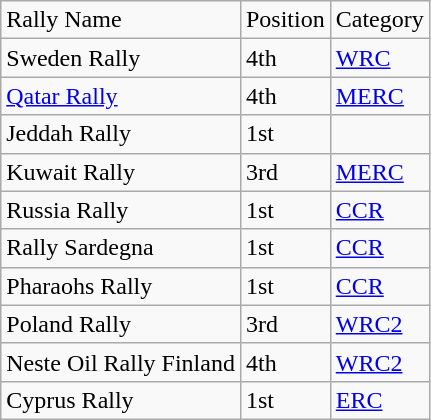<table class="wikitable">
<tr>
<td>Rally Name</td>
<td>Position</td>
<td>Category</td>
</tr>
<tr>
<td>Sweden Rally </td>
<td>4th</td>
<td><a href='#'>WRC</a></td>
</tr>
<tr>
<td><a href='#'>Qatar Rally</a></td>
<td>4th</td>
<td><a href='#'>MERC</a></td>
</tr>
<tr>
<td>Jeddah Rally </td>
<td>1st</td>
<td></td>
</tr>
<tr>
<td>Kuwait Rally </td>
<td>3rd</td>
<td><a href='#'>MERC</a></td>
</tr>
<tr>
<td>Russia Rally </td>
<td>1st</td>
<td><a href='#'>CCR</a></td>
</tr>
<tr>
<td>Rally Sardegna </td>
<td>1st</td>
<td><a href='#'>CCR</a></td>
</tr>
<tr>
<td>Pharaohs Rally </td>
<td>1st</td>
<td><a href='#'>CCR</a></td>
</tr>
<tr>
<td>Poland Rally </td>
<td>3rd</td>
<td><a href='#'>WRC2</a></td>
</tr>
<tr>
<td>Neste Oil Rally Finland </td>
<td>4th</td>
<td><a href='#'>WRC2</a></td>
</tr>
<tr>
<td>Cyprus Rally </td>
<td>1st</td>
<td><a href='#'>ERC</a></td>
</tr>
</table>
